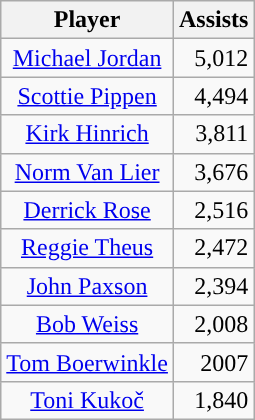<table class="wikitable sortable">
<tr>
<th scope="col">Player</th>
<th scope="col">Assists</th>
</tr>
<tr>
<td style="text-align:center"><a href='#'>Michael Jordan</a></td>
<td style="text-align:right">5,012</td>
</tr>
<tr>
<td style="text-align:center"><a href='#'>Scottie Pippen</a></td>
<td style="text-align:right">4,494</td>
</tr>
<tr>
<td style="text-align:center"><a href='#'>Kirk Hinrich</a></td>
<td style="text-align:right">3,811</td>
</tr>
<tr>
<td style="text-align:center"><a href='#'>Norm Van Lier</a></td>
<td style="text-align:right">3,676</td>
</tr>
<tr>
<td style="text-align:center"><a href='#'>Derrick Rose</a></td>
<td style="text-align:right">2,516</td>
</tr>
<tr>
<td style="text-align:center"><a href='#'>Reggie Theus</a></td>
<td style="text-align:right">2,472</td>
</tr>
<tr>
<td style="text-align:center"><a href='#'>John Paxson</a></td>
<td style="text-align:right">2,394</td>
</tr>
<tr>
<td style="text-align:center"><a href='#'>Bob Weiss</a></td>
<td style="text-align:right">2,008</td>
</tr>
<tr>
<td style="text-align:center"><a href='#'>Tom Boerwinkle</a></td>
<td style="text-align:right">2007</td>
</tr>
<tr>
<td style="text-align:center"><a href='#'>Toni Kukoč</a></td>
<td style="text-align:right">1,840</td>
</tr>
</table>
